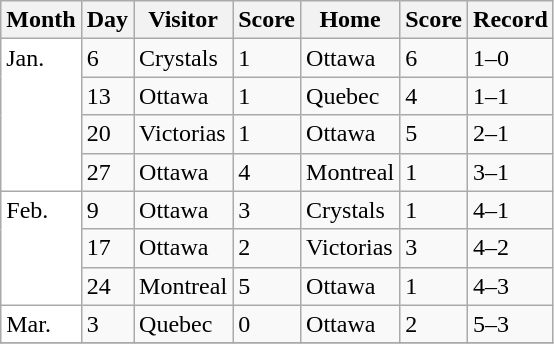<table class="wikitable">
<tr>
<th>Month</th>
<th>Day</th>
<th>Visitor</th>
<th>Score</th>
<th>Home</th>
<th>Score</th>
<th>Record</th>
</tr>
<tr>
<td rowspan=4 valign=top bgcolor="#fff">Jan.</td>
<td>6</td>
<td>Crystals</td>
<td>1</td>
<td>Ottawa</td>
<td>6</td>
<td>1–0</td>
</tr>
<tr>
<td>13</td>
<td>Ottawa</td>
<td>1</td>
<td>Quebec</td>
<td>4</td>
<td>1–1</td>
</tr>
<tr>
<td>20</td>
<td>Victorias</td>
<td>1</td>
<td>Ottawa</td>
<td>5</td>
<td>2–1</td>
</tr>
<tr>
<td>27</td>
<td>Ottawa</td>
<td>4</td>
<td>Montreal</td>
<td>1</td>
<td>3–1</td>
</tr>
<tr>
<td rowspan=3 valign=top bgcolor="#fff">Feb.</td>
<td>9</td>
<td>Ottawa</td>
<td>3</td>
<td>Crystals</td>
<td>1</td>
<td>4–1</td>
</tr>
<tr>
<td>17</td>
<td>Ottawa</td>
<td>2</td>
<td>Victorias</td>
<td>3</td>
<td>4–2</td>
</tr>
<tr>
<td>24</td>
<td>Montreal</td>
<td>5</td>
<td>Ottawa</td>
<td>1</td>
<td>4–3</td>
</tr>
<tr>
<td valign=top bgcolor="#fff">Mar.</td>
<td>3</td>
<td>Quebec</td>
<td>0</td>
<td>Ottawa</td>
<td>2</td>
<td>5–3</td>
</tr>
<tr>
</tr>
</table>
